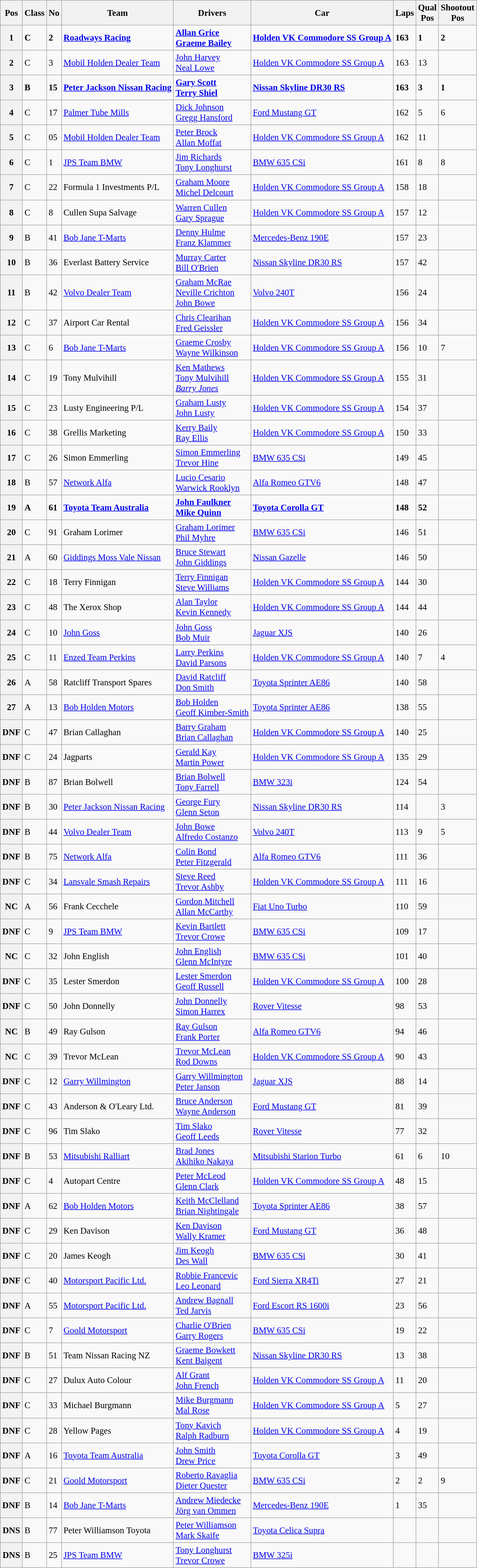<table class="wikitable sortable" style="font-size: 95%;">
<tr>
<th>Pos</th>
<th>Class</th>
<th>No</th>
<th>Team</th>
<th>Drivers</th>
<th>Car</th>
<th>Laps</th>
<th>Qual<br>Pos</th>
<th>Shootout<br>Pos</th>
</tr>
<tr style="font-weight:bold">
<th>1</th>
<td>C</td>
<td>2</td>
<td><a href='#'>Roadways Racing</a></td>
<td> <a href='#'>Allan Grice</a><br> <a href='#'>Graeme Bailey</a></td>
<td><a href='#'>Holden VK Commodore SS Group A</a></td>
<td>163</td>
<td>1</td>
<td>2</td>
</tr>
<tr>
<th>2</th>
<td>C</td>
<td>3</td>
<td><a href='#'>Mobil Holden Dealer Team</a></td>
<td> <a href='#'>John Harvey</a><br> <a href='#'>Neal Lowe</a></td>
<td><a href='#'>Holden VK Commodore SS Group A</a></td>
<td>163</td>
<td>13</td>
<td></td>
</tr>
<tr style="font-weight:bold">
<th>3</th>
<td>B</td>
<td>15</td>
<td><a href='#'>Peter Jackson Nissan Racing</a></td>
<td> <a href='#'>Gary Scott</a><br> <a href='#'>Terry Shiel</a></td>
<td><a href='#'>Nissan Skyline DR30 RS</a></td>
<td>163</td>
<td>3</td>
<td>1</td>
</tr>
<tr>
<th>4</th>
<td>C</td>
<td>17</td>
<td><a href='#'>Palmer Tube Mills</a></td>
<td> <a href='#'>Dick Johnson</a><br> <a href='#'>Gregg Hansford</a></td>
<td><a href='#'>Ford Mustang GT</a></td>
<td>162</td>
<td>5</td>
<td>6</td>
</tr>
<tr>
<th>5</th>
<td>C</td>
<td>05</td>
<td><a href='#'>Mobil Holden Dealer Team</a></td>
<td> <a href='#'>Peter Brock</a><br> <a href='#'>Allan Moffat</a></td>
<td><a href='#'>Holden VK Commodore SS Group A</a></td>
<td>162</td>
<td>11</td>
<td></td>
</tr>
<tr>
<th>6</th>
<td>C</td>
<td>1</td>
<td><a href='#'>JPS Team BMW</a></td>
<td> <a href='#'>Jim Richards</a><br> <a href='#'>Tony Longhurst</a></td>
<td><a href='#'>BMW 635 CSi</a></td>
<td>161</td>
<td>8</td>
<td>8</td>
</tr>
<tr>
<th>7</th>
<td>C</td>
<td>22</td>
<td>Formula 1 Investments P/L</td>
<td> <a href='#'>Graham Moore</a><br> <a href='#'>Michel Delcourt</a></td>
<td><a href='#'>Holden VK Commodore SS Group A</a></td>
<td>158</td>
<td>18</td>
<td></td>
</tr>
<tr>
<th>8</th>
<td>C</td>
<td>8</td>
<td>Cullen Supa Salvage</td>
<td> <a href='#'>Warren Cullen</a><br> <a href='#'>Gary Sprague</a></td>
<td><a href='#'>Holden VK Commodore SS Group A</a></td>
<td>157</td>
<td>12</td>
<td></td>
</tr>
<tr>
<th>9</th>
<td>B</td>
<td>41</td>
<td><a href='#'>Bob Jane T-Marts</a></td>
<td> <a href='#'>Denny Hulme</a><br> <a href='#'>Franz Klammer</a></td>
<td><a href='#'>Mercedes-Benz 190E</a></td>
<td>157</td>
<td>23</td>
<td></td>
</tr>
<tr>
<th>10</th>
<td>B</td>
<td>36</td>
<td>Everlast Battery Service</td>
<td> <a href='#'>Murray Carter</a><br> <a href='#'>Bill O'Brien</a></td>
<td><a href='#'>Nissan Skyline DR30 RS</a></td>
<td>157</td>
<td>42</td>
<td></td>
</tr>
<tr>
<th>11</th>
<td>B</td>
<td>42</td>
<td><a href='#'>Volvo Dealer Team</a></td>
<td> <a href='#'>Graham McRae</a><br> <a href='#'>Neville Crichton</a><br> <a href='#'>John Bowe</a></td>
<td><a href='#'>Volvo 240T</a></td>
<td>156</td>
<td>24</td>
<td></td>
</tr>
<tr>
<th>12</th>
<td>C</td>
<td>37</td>
<td>Airport Car Rental</td>
<td> <a href='#'>Chris Clearihan</a><br> <a href='#'>Fred Geissler</a></td>
<td><a href='#'>Holden VK Commodore SS Group A</a></td>
<td>156</td>
<td>34</td>
<td></td>
</tr>
<tr>
<th>13</th>
<td>C</td>
<td>6</td>
<td><a href='#'>Bob Jane T-Marts</a></td>
<td> <a href='#'>Graeme Crosby</a><br> <a href='#'>Wayne Wilkinson</a></td>
<td><a href='#'>Holden VK Commodore SS Group A</a></td>
<td>156</td>
<td>10</td>
<td>7</td>
</tr>
<tr>
<th>14</th>
<td>C</td>
<td>19</td>
<td>Tony Mulvihill</td>
<td> <a href='#'>Ken Mathews</a><br> <a href='#'>Tony Mulvihill</a><br> <em><a href='#'>Barry Jones</a></em></td>
<td><a href='#'>Holden VK Commodore SS Group A</a></td>
<td>155</td>
<td>31</td>
<td></td>
</tr>
<tr>
<th>15</th>
<td>C</td>
<td>23</td>
<td>Lusty Engineering P/L</td>
<td> <a href='#'>Graham Lusty</a><br> <a href='#'>John Lusty</a></td>
<td><a href='#'>Holden VK Commodore SS Group A</a></td>
<td>154</td>
<td>37</td>
<td></td>
</tr>
<tr>
<th>16</th>
<td>C</td>
<td>38</td>
<td>Grellis Marketing</td>
<td> <a href='#'>Kerry Baily</a><br> <a href='#'>Ray Ellis</a></td>
<td><a href='#'>Holden VK Commodore SS Group A</a></td>
<td>150</td>
<td>33</td>
<td></td>
</tr>
<tr>
<th>17</th>
<td>C</td>
<td>26</td>
<td>Simon Emmerling</td>
<td> <a href='#'>Simon Emmerling</a><br> <a href='#'>Trevor Hine</a></td>
<td><a href='#'>BMW 635 CSi</a></td>
<td>149</td>
<td>45</td>
<td></td>
</tr>
<tr>
<th>18</th>
<td>B</td>
<td>57</td>
<td><a href='#'>Network Alfa</a></td>
<td> <a href='#'>Lucio Cesario</a><br> <a href='#'>Warwick Rooklyn</a></td>
<td><a href='#'>Alfa Romeo GTV6</a></td>
<td>148</td>
<td>47</td>
<td></td>
</tr>
<tr style="font-weight:bold">
<th>19</th>
<td>A</td>
<td>61</td>
<td><a href='#'>Toyota Team Australia</a></td>
<td> <a href='#'>John Faulkner</a><br> <a href='#'>Mike Quinn</a></td>
<td><a href='#'>Toyota Corolla GT</a></td>
<td>148</td>
<td>52</td>
<td></td>
</tr>
<tr>
<th>20</th>
<td>C</td>
<td>91</td>
<td>Graham Lorimer</td>
<td> <a href='#'>Graham Lorimer</a><br> <a href='#'>Phil Myhre</a></td>
<td><a href='#'>BMW 635 CSi</a></td>
<td>146</td>
<td>51</td>
<td></td>
</tr>
<tr>
<th>21</th>
<td>A</td>
<td>60</td>
<td><a href='#'>Giddings Moss Vale Nissan</a></td>
<td> <a href='#'>Bruce Stewart</a><br> <a href='#'>John Giddings</a></td>
<td><a href='#'>Nissan Gazelle</a></td>
<td>146</td>
<td>50</td>
<td></td>
</tr>
<tr>
<th>22</th>
<td>C</td>
<td>18</td>
<td>Terry Finnigan</td>
<td> <a href='#'>Terry Finnigan</a><br> <a href='#'>Steve Williams</a></td>
<td><a href='#'>Holden VK Commodore SS Group A</a></td>
<td>144</td>
<td>30</td>
<td></td>
</tr>
<tr>
<th>23</th>
<td>C</td>
<td>48</td>
<td>The Xerox Shop</td>
<td> <a href='#'>Alan Taylor</a><br> <a href='#'>Kevin Kennedy</a></td>
<td><a href='#'>Holden VK Commodore SS Group A</a></td>
<td>144</td>
<td>44</td>
<td></td>
</tr>
<tr>
<th>24</th>
<td>C</td>
<td>10</td>
<td><a href='#'>John Goss</a></td>
<td> <a href='#'>John Goss</a><br> <a href='#'>Bob Muir</a></td>
<td><a href='#'>Jaguar XJS</a></td>
<td>140</td>
<td>26</td>
<td></td>
</tr>
<tr>
<th>25</th>
<td>C</td>
<td>11</td>
<td><a href='#'>Enzed Team Perkins</a></td>
<td> <a href='#'>Larry Perkins</a><br> <a href='#'>David Parsons</a></td>
<td><a href='#'>Holden VK Commodore SS Group A</a></td>
<td>140</td>
<td>7</td>
<td>4</td>
</tr>
<tr>
<th>26</th>
<td>A</td>
<td>58</td>
<td>Ratcliff Transport Spares</td>
<td> <a href='#'>David Ratcliff</a><br> <a href='#'>Don Smith</a></td>
<td><a href='#'>Toyota Sprinter AE86</a></td>
<td>140</td>
<td>58</td>
<td></td>
</tr>
<tr>
<th>27</th>
<td>A</td>
<td>13</td>
<td><a href='#'>Bob Holden Motors</a></td>
<td> <a href='#'>Bob Holden</a><br> <a href='#'>Geoff Kimber-Smith</a></td>
<td><a href='#'>Toyota Sprinter AE86</a></td>
<td>138</td>
<td>55</td>
<td></td>
</tr>
<tr>
<th>DNF</th>
<td>C</td>
<td>47</td>
<td>Brian Callaghan</td>
<td> <a href='#'>Barry Graham</a><br> <a href='#'>Brian Callaghan</a></td>
<td><a href='#'>Holden VK Commodore SS Group A</a></td>
<td>140</td>
<td>25</td>
<td></td>
</tr>
<tr>
<th>DNF</th>
<td>C</td>
<td>24</td>
<td>Jagparts</td>
<td> <a href='#'>Gerald Kay</a><br> <a href='#'>Martin Power</a></td>
<td><a href='#'>Holden VK Commodore SS Group A</a></td>
<td>135</td>
<td>29</td>
<td></td>
</tr>
<tr>
<th>DNF</th>
<td>B</td>
<td>87</td>
<td>Brian Bolwell</td>
<td> <a href='#'>Brian Bolwell</a><br> <a href='#'>Tony Farrell</a></td>
<td><a href='#'>BMW 323i</a></td>
<td>124</td>
<td>54</td>
<td></td>
</tr>
<tr>
<th>DNF</th>
<td>B</td>
<td>30</td>
<td><a href='#'>Peter Jackson Nissan Racing</a></td>
<td> <a href='#'>George Fury</a><br> <a href='#'>Glenn Seton</a></td>
<td><a href='#'>Nissan Skyline DR30 RS</a></td>
<td>114</td>
<td></td>
<td>3</td>
</tr>
<tr>
<th>DNF</th>
<td>B</td>
<td>44</td>
<td><a href='#'>Volvo Dealer Team</a></td>
<td> <a href='#'>John Bowe</a><br> <a href='#'>Alfredo Costanzo</a></td>
<td><a href='#'>Volvo 240T</a></td>
<td>113</td>
<td>9</td>
<td>5</td>
</tr>
<tr>
<th>DNF</th>
<td>B</td>
<td>75</td>
<td><a href='#'>Network Alfa</a></td>
<td> <a href='#'>Colin Bond</a><br> <a href='#'>Peter Fitzgerald</a></td>
<td><a href='#'>Alfa Romeo GTV6</a></td>
<td>111</td>
<td>36</td>
<td></td>
</tr>
<tr>
<th>DNF</th>
<td>C</td>
<td>34</td>
<td><a href='#'>Lansvale Smash Repairs</a></td>
<td> <a href='#'>Steve Reed</a><br> <a href='#'>Trevor Ashby</a></td>
<td><a href='#'>Holden VK Commodore SS Group A</a></td>
<td>111</td>
<td>16</td>
<td></td>
</tr>
<tr>
<th>NC</th>
<td>A</td>
<td>56</td>
<td>Frank Cecchele</td>
<td> <a href='#'>Gordon Mitchell</a><br> <a href='#'>Allan McCarthy</a></td>
<td><a href='#'>Fiat Uno Turbo</a></td>
<td>110</td>
<td>59</td>
<td></td>
</tr>
<tr>
<th>DNF</th>
<td>C</td>
<td>9</td>
<td><a href='#'>JPS Team BMW</a></td>
<td> <a href='#'>Kevin Bartlett</a><br> <a href='#'>Trevor Crowe</a></td>
<td><a href='#'>BMW 635 CSi</a></td>
<td>109</td>
<td>17</td>
<td></td>
</tr>
<tr>
<th>NC</th>
<td>C</td>
<td>32</td>
<td>John English</td>
<td> <a href='#'>John English</a><br> <a href='#'>Glenn McIntyre</a></td>
<td><a href='#'>BMW 635 CSi</a></td>
<td>101</td>
<td>40</td>
<td></td>
</tr>
<tr>
<th>DNF</th>
<td>C</td>
<td>35</td>
<td>Lester Smerdon</td>
<td> <a href='#'>Lester Smerdon</a><br> <a href='#'>Geoff Russell</a></td>
<td><a href='#'>Holden VK Commodore SS Group A</a></td>
<td>100</td>
<td>28</td>
<td></td>
</tr>
<tr>
<th>DNF</th>
<td>C</td>
<td>50</td>
<td>John Donnelly</td>
<td> <a href='#'>John Donnelly</a><br> <a href='#'>Simon Harrex</a></td>
<td><a href='#'>Rover Vitesse</a></td>
<td>98</td>
<td>53</td>
<td></td>
</tr>
<tr>
<th>NC</th>
<td>B</td>
<td>49</td>
<td>Ray Gulson</td>
<td> <a href='#'>Ray Gulson</a><br> <a href='#'>Frank Porter</a></td>
<td><a href='#'>Alfa Romeo GTV6</a></td>
<td>94</td>
<td>46</td>
<td></td>
</tr>
<tr>
<th>NC</th>
<td>C</td>
<td>39</td>
<td>Trevor McLean</td>
<td> <a href='#'>Trevor McLean</a><br> <a href='#'>Rod Downs</a></td>
<td><a href='#'>Holden VK Commodore SS Group A</a></td>
<td>90</td>
<td>43</td>
<td></td>
</tr>
<tr>
<th>DNF</th>
<td>C</td>
<td>12</td>
<td><a href='#'>Garry Willmington</a></td>
<td> <a href='#'>Garry Willmington</a><br> <a href='#'>Peter Janson</a></td>
<td><a href='#'>Jaguar XJS</a></td>
<td>88</td>
<td>14</td>
<td></td>
</tr>
<tr>
<th>DNF</th>
<td>C</td>
<td>43</td>
<td>Anderson & O'Leary Ltd.</td>
<td> <a href='#'>Bruce Anderson</a><br> <a href='#'>Wayne Anderson</a></td>
<td><a href='#'>Ford Mustang GT</a></td>
<td>81</td>
<td>39</td>
<td></td>
</tr>
<tr>
<th>DNF</th>
<td>C</td>
<td>96</td>
<td>Tim Slako</td>
<td> <a href='#'>Tim Slako</a><br> <a href='#'>Geoff Leeds</a></td>
<td><a href='#'>Rover Vitesse</a></td>
<td>77</td>
<td>32</td>
<td></td>
</tr>
<tr>
<th>DNF</th>
<td>B</td>
<td>53</td>
<td><a href='#'>Mitsubishi Ralliart</a></td>
<td> <a href='#'>Brad Jones</a><br> <a href='#'>Akihiko Nakaya</a></td>
<td><a href='#'>Mitsubishi Starion Turbo</a></td>
<td>61</td>
<td>6</td>
<td>10</td>
</tr>
<tr>
<th>DNF</th>
<td>C</td>
<td>4</td>
<td>Autopart Centre</td>
<td> <a href='#'>Peter McLeod</a><br> <a href='#'>Glenn Clark</a></td>
<td><a href='#'>Holden VK Commodore SS Group A</a></td>
<td>48</td>
<td>15</td>
<td></td>
</tr>
<tr>
<th>DNF</th>
<td>A</td>
<td>62</td>
<td><a href='#'>Bob Holden Motors</a></td>
<td> <a href='#'>Keith McClelland</a><br> <a href='#'>Brian Nightingale</a></td>
<td><a href='#'>Toyota Sprinter AE86</a></td>
<td>38</td>
<td>57</td>
<td></td>
</tr>
<tr>
<th>DNF</th>
<td>C</td>
<td>29</td>
<td>Ken Davison</td>
<td> <a href='#'>Ken Davison</a><br> <a href='#'>Wally Kramer</a></td>
<td><a href='#'>Ford Mustang GT</a></td>
<td>36</td>
<td>48</td>
<td></td>
</tr>
<tr>
<th>DNF</th>
<td>C</td>
<td>20</td>
<td>James Keogh</td>
<td> <a href='#'>Jim Keogh</a><br> <a href='#'>Des Wall</a></td>
<td><a href='#'>BMW 635 CSi</a></td>
<td>30</td>
<td>41</td>
<td></td>
</tr>
<tr>
<th>DNF</th>
<td>C</td>
<td>40</td>
<td><a href='#'>Motorsport Pacific Ltd.</a></td>
<td> <a href='#'>Robbie Francevic</a><br> <a href='#'>Leo Leonard</a></td>
<td><a href='#'>Ford Sierra XR4Ti</a></td>
<td>27</td>
<td>21</td>
<td></td>
</tr>
<tr>
<th>DNF</th>
<td>A</td>
<td>55</td>
<td><a href='#'>Motorsport Pacific Ltd.</a></td>
<td> <a href='#'>Andrew Bagnall</a><br> <a href='#'>Ted Jarvis</a></td>
<td><a href='#'>Ford Escort RS 1600i</a></td>
<td>23</td>
<td>56</td>
<td></td>
</tr>
<tr>
<th>DNF</th>
<td>C</td>
<td>7</td>
<td><a href='#'>Goold Motorsport</a></td>
<td> <a href='#'>Charlie O'Brien</a><br> <a href='#'>Garry Rogers</a></td>
<td><a href='#'>BMW 635 CSi</a></td>
<td>19</td>
<td>22</td>
<td></td>
</tr>
<tr>
<th>DNF</th>
<td>B</td>
<td>51</td>
<td>Team Nissan Racing NZ</td>
<td> <a href='#'>Graeme Bowkett</a><br> <a href='#'>Kent Baigent</a></td>
<td><a href='#'>Nissan Skyline DR30 RS</a></td>
<td>13</td>
<td>38</td>
<td></td>
</tr>
<tr>
<th>DNF</th>
<td>C</td>
<td>27</td>
<td>Dulux Auto Colour</td>
<td> <a href='#'>Alf Grant</a><br> <a href='#'>John French</a></td>
<td><a href='#'>Holden VK Commodore SS Group A</a></td>
<td>11</td>
<td>20</td>
<td></td>
</tr>
<tr>
<th>DNF</th>
<td>C</td>
<td>33</td>
<td>Michael Burgmann</td>
<td> <a href='#'>Mike Burgmann</a><br> <a href='#'>Mal Rose</a></td>
<td><a href='#'>Holden VK Commodore SS Group A</a></td>
<td>5</td>
<td>27</td>
<td></td>
</tr>
<tr>
<th>DNF</th>
<td>C</td>
<td>28</td>
<td>Yellow Pages</td>
<td> <a href='#'>Tony Kavich</a><br> <a href='#'>Ralph Radburn</a></td>
<td><a href='#'>Holden VK Commodore SS Group A</a></td>
<td>4</td>
<td>19</td>
<td></td>
</tr>
<tr>
<th>DNF</th>
<td>A</td>
<td>16</td>
<td><a href='#'>Toyota Team Australia</a></td>
<td> <a href='#'>John Smith</a><br> <a href='#'>Drew Price</a></td>
<td><a href='#'>Toyota Corolla GT</a></td>
<td>3</td>
<td>49</td>
<td></td>
</tr>
<tr>
<th>DNF</th>
<td>C</td>
<td>21</td>
<td><a href='#'>Goold Motorsport</a></td>
<td> <a href='#'>Roberto Ravaglia</a><br> <a href='#'>Dieter Quester</a></td>
<td><a href='#'>BMW 635 CSi</a></td>
<td>2</td>
<td>2</td>
<td>9</td>
</tr>
<tr>
<th>DNF</th>
<td>B</td>
<td>14</td>
<td><a href='#'>Bob Jane T-Marts</a></td>
<td> <a href='#'>Andrew Miedecke</a><br> <a href='#'>Jörg van Ommen</a></td>
<td><a href='#'>Mercedes-Benz 190E</a></td>
<td>1</td>
<td>35</td>
<td></td>
</tr>
<tr>
<th>DNS</th>
<td>B</td>
<td>77</td>
<td>Peter Williamson Toyota</td>
<td> <a href='#'>Peter Williamson</a><br> <a href='#'>Mark Skaife</a></td>
<td><a href='#'>Toyota Celica Supra</a></td>
<td></td>
<td></td>
<td></td>
</tr>
<tr>
<th>DNS</th>
<td>B</td>
<td>25</td>
<td><a href='#'>JPS Team BMW</a></td>
<td> <a href='#'>Tony Longhurst</a><br> <a href='#'>Trevor Crowe</a></td>
<td><a href='#'>BMW 325i</a></td>
<td></td>
<td></td>
<td></td>
</tr>
</table>
